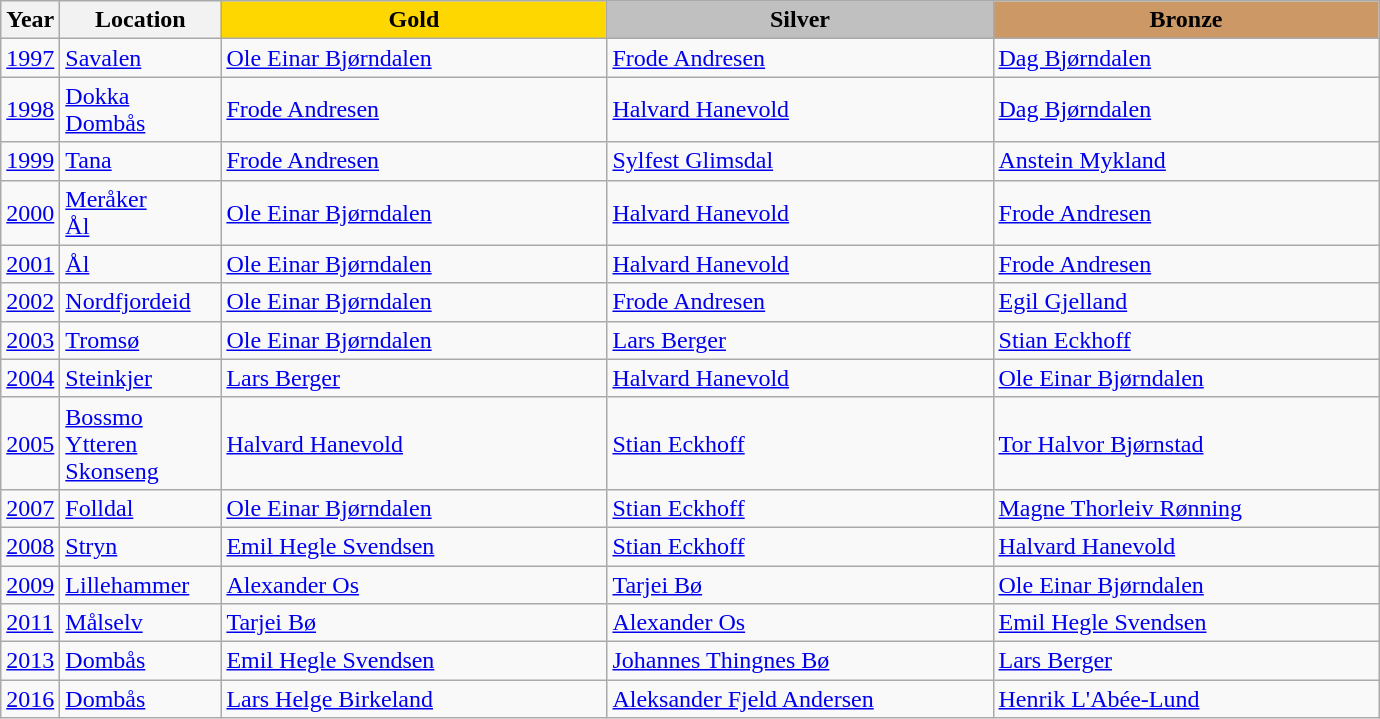<table class="wikitable">
<tr>
<th>Year</th>
<th width="100">Location</th>
<th style="background:gold" width="250">Gold</th>
<th style="background:silver" width="250">Silver</th>
<th style="background:#cc9966" width="250">Bronze</th>
</tr>
<tr>
<td><a href='#'>1997</a></td>
<td><a href='#'>Savalen</a></td>
<td><a href='#'>Ole Einar Bjørndalen</a></td>
<td><a href='#'>Frode Andresen</a></td>
<td><a href='#'>Dag Bjørndalen</a></td>
</tr>
<tr>
<td><a href='#'>1998</a></td>
<td><a href='#'>Dokka</a><br><a href='#'>Dombås</a></td>
<td><a href='#'>Frode Andresen</a></td>
<td><a href='#'>Halvard Hanevold</a></td>
<td><a href='#'>Dag Bjørndalen</a></td>
</tr>
<tr>
<td><a href='#'>1999</a></td>
<td><a href='#'>Tana</a></td>
<td><a href='#'>Frode Andresen</a></td>
<td><a href='#'>Sylfest Glimsdal</a></td>
<td><a href='#'>Anstein Mykland</a></td>
</tr>
<tr>
<td><a href='#'>2000</a></td>
<td><a href='#'>Meråker</a><br><a href='#'>Ål</a></td>
<td><a href='#'>Ole Einar Bjørndalen</a></td>
<td><a href='#'>Halvard Hanevold</a></td>
<td><a href='#'>Frode Andresen</a></td>
</tr>
<tr>
<td><a href='#'>2001</a></td>
<td><a href='#'>Ål</a></td>
<td><a href='#'>Ole Einar Bjørndalen</a></td>
<td><a href='#'>Halvard Hanevold</a></td>
<td><a href='#'>Frode Andresen</a></td>
</tr>
<tr>
<td><a href='#'>2002</a></td>
<td><a href='#'>Nordfjordeid</a></td>
<td><a href='#'>Ole Einar Bjørndalen</a></td>
<td><a href='#'>Frode Andresen</a></td>
<td><a href='#'>Egil Gjelland</a></td>
</tr>
<tr>
<td><a href='#'>2003</a></td>
<td><a href='#'>Tromsø</a></td>
<td><a href='#'>Ole Einar Bjørndalen</a></td>
<td><a href='#'>Lars Berger</a></td>
<td><a href='#'>Stian Eckhoff</a></td>
</tr>
<tr>
<td><a href='#'>2004</a></td>
<td><a href='#'>Steinkjer</a></td>
<td><a href='#'>Lars Berger</a></td>
<td><a href='#'>Halvard Hanevold</a></td>
<td><a href='#'>Ole Einar Bjørndalen</a></td>
</tr>
<tr>
<td><a href='#'>2005</a></td>
<td><a href='#'>Bossmo</a><br><a href='#'>Ytteren</a><br><a href='#'>Skonseng</a></td>
<td><a href='#'>Halvard Hanevold</a></td>
<td><a href='#'>Stian Eckhoff</a></td>
<td><a href='#'>Tor Halvor Bjørnstad</a></td>
</tr>
<tr>
<td><a href='#'>2007</a></td>
<td><a href='#'>Folldal</a></td>
<td><a href='#'>Ole Einar Bjørndalen</a></td>
<td><a href='#'>Stian Eckhoff</a></td>
<td><a href='#'>Magne Thorleiv Rønning</a></td>
</tr>
<tr>
<td><a href='#'>2008</a></td>
<td><a href='#'>Stryn</a></td>
<td><a href='#'>Emil Hegle Svendsen</a></td>
<td><a href='#'>Stian Eckhoff</a></td>
<td><a href='#'>Halvard Hanevold</a></td>
</tr>
<tr>
<td><a href='#'>2009</a></td>
<td><a href='#'>Lillehammer</a></td>
<td><a href='#'>Alexander Os</a></td>
<td><a href='#'>Tarjei Bø</a></td>
<td><a href='#'>Ole Einar Bjørndalen</a></td>
</tr>
<tr>
<td><a href='#'>2011</a></td>
<td><a href='#'>Målselv</a></td>
<td><a href='#'>Tarjei Bø</a></td>
<td><a href='#'>Alexander Os</a></td>
<td><a href='#'>Emil Hegle Svendsen</a></td>
</tr>
<tr>
<td><a href='#'>2013</a></td>
<td><a href='#'>Dombås</a></td>
<td><a href='#'>Emil Hegle Svendsen</a></td>
<td><a href='#'>Johannes Thingnes Bø</a></td>
<td><a href='#'>Lars Berger</a></td>
</tr>
<tr>
<td><a href='#'>2016</a></td>
<td><a href='#'>Dombås</a></td>
<td><a href='#'>Lars Helge Birkeland</a></td>
<td><a href='#'>Aleksander Fjeld Andersen</a></td>
<td><a href='#'>Henrik L'Abée-Lund</a></td>
</tr>
</table>
